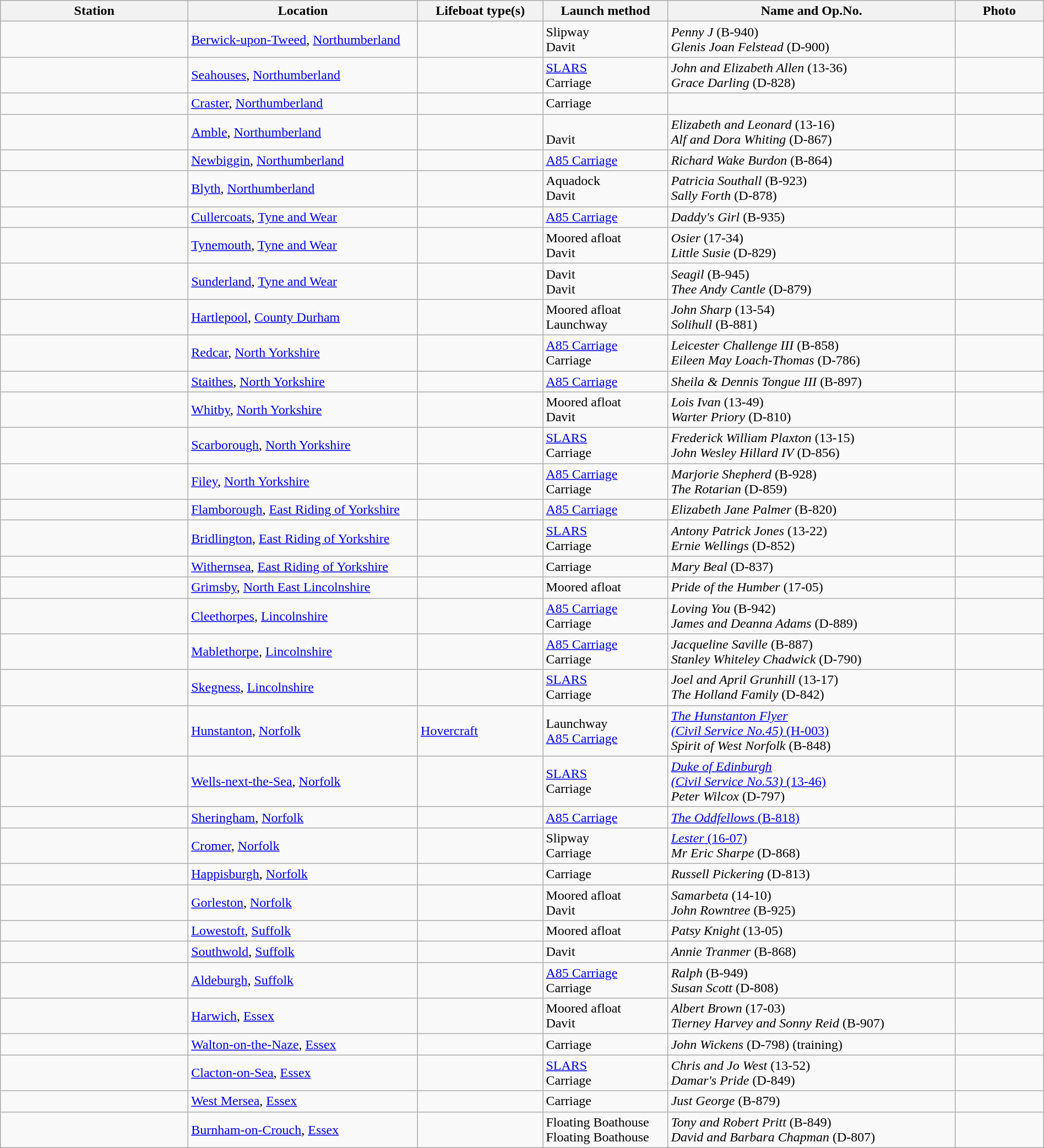<table class="wikitable sortable" style="width:100%;">
<tr>
<th width="18%">Station</th>
<th width="22%">Location</th>
<th width="12%">Lifeboat type(s)</th>
<th width="12%">Launch method</th>
<th>Name and Op.No.</th>
<th width="100">Photo </th>
</tr>
<tr>
<td></td>
<td><a href='#'>Berwick-upon-Tweed</a>, <a href='#'>Northumberland</a></td>
<td><br></td>
<td>Slipway<br>Davit</td>
<td><em>Penny J</em> (B-940)<br><em>Glenis Joan Felstead</em> (D-900)</td>
<td></td>
</tr>
<tr>
<td></td>
<td><a href='#'>Seahouses</a>, <a href='#'>Northumberland</a></td>
<td><br></td>
<td><a href='#'>SLARS</a><br>Carriage</td>
<td><em>John and Elizabeth Allen</em> (13-36)<br><em>Grace Darling</em> (D-828)</td>
<td></td>
</tr>
<tr>
<td></td>
<td><a href='#'>Craster</a>, <a href='#'>Northumberland</a></td>
<td></td>
<td>Carriage</td>
<td></td>
<td></td>
</tr>
<tr>
<td></td>
<td><a href='#'>Amble</a>, <a href='#'>Northumberland</a></td>
<td><br></td>
<td><br>Davit</td>
<td><em>Elizabeth and Leonard</em> (13-16) <br> <em>Alf and Dora Whiting</em> (D-867)</td>
<td></td>
</tr>
<tr>
<td></td>
<td><a href='#'>Newbiggin</a>, <a href='#'>Northumberland</a></td>
<td></td>
<td><a href='#'>A85 Carriage</a></td>
<td><em>Richard Wake Burdon</em> (B-864)</td>
<td></td>
</tr>
<tr>
<td></td>
<td><a href='#'>Blyth</a>, <a href='#'>Northumberland</a></td>
<td><br></td>
<td>Aquadock<br>Davit</td>
<td><em>Patricia Southall</em> (B-923)<br><em>Sally Forth</em> (D-878)</td>
<td></td>
</tr>
<tr>
<td></td>
<td><a href='#'>Cullercoats</a>, <a href='#'>Tyne and Wear</a></td>
<td></td>
<td><a href='#'>A85 Carriage</a></td>
<td><em>Daddy's Girl</em> (B-935)</td>
<td></td>
</tr>
<tr>
<td></td>
<td><a href='#'>Tynemouth</a>, <a href='#'>Tyne and Wear</a></td>
<td><br></td>
<td>Moored afloat<br>Davit</td>
<td><em>Osier</em> (17-34)<br><em>Little Susie</em> (D-829)</td>
<td></td>
</tr>
<tr>
<td></td>
<td><a href='#'>Sunderland</a>, <a href='#'>Tyne and Wear</a></td>
<td><br></td>
<td>Davit<br>Davit</td>
<td><em>Seagil</em> (B-945)<br><em>Thee Andy Cantle</em> (D-879)</td>
<td></td>
</tr>
<tr>
<td></td>
<td><a href='#'>Hartlepool</a>, <a href='#'>County Durham</a></td>
<td><br></td>
<td>Moored afloat<br>Launchway</td>
<td><em>John Sharp</em> (13-54)<br><em>Solihull</em> (B-881)</td>
<td></td>
</tr>
<tr>
<td></td>
<td><a href='#'>Redcar</a>, <a href='#'>North Yorkshire</a></td>
<td><br></td>
<td><a href='#'>A85 Carriage</a><br>Carriage</td>
<td><em>Leicester Challenge III</em> (B-858)<br><em>Eileen May Loach-Thomas</em> (D-786)</td>
<td></td>
</tr>
<tr>
<td></td>
<td><a href='#'>Staithes</a>, <a href='#'>North Yorkshire</a></td>
<td></td>
<td><a href='#'>A85 Carriage</a></td>
<td><em>Sheila & Dennis Tongue III</em> (B-897)</td>
<td></td>
</tr>
<tr>
<td></td>
<td><a href='#'>Whitby</a>, <a href='#'>North Yorkshire</a></td>
<td><br></td>
<td>Moored afloat<br>Davit</td>
<td><em>Lois Ivan</em> (13-49)<br><em>Warter Priory</em> (D-810)</td>
<td></td>
</tr>
<tr>
<td></td>
<td><a href='#'>Scarborough</a>, <a href='#'>North Yorkshire</a></td>
<td><br></td>
<td><a href='#'>SLARS</a><br>Carriage</td>
<td><em>Frederick William Plaxton</em> (13-15)<br><em>John Wesley Hillard IV</em> (D-856)</td>
<td></td>
</tr>
<tr>
<td></td>
<td><a href='#'>Filey</a>, <a href='#'>North Yorkshire</a></td>
<td><br></td>
<td><a href='#'>A85 Carriage</a><br>Carriage</td>
<td><em>Marjorie Shepherd</em> (B-928)<br><em>The Rotarian</em> (D-859)</td>
<td></td>
</tr>
<tr>
<td></td>
<td><a href='#'>Flamborough</a>, <a href='#'>East Riding of Yorkshire</a></td>
<td></td>
<td><a href='#'>A85 Carriage</a></td>
<td><em>Elizabeth Jane Palmer</em> (B-820)</td>
<td></td>
</tr>
<tr>
<td></td>
<td><a href='#'>Bridlington</a>, <a href='#'>East Riding of Yorkshire</a></td>
<td><br></td>
<td><a href='#'>SLARS</a><br>Carriage</td>
<td><em>Antony Patrick Jones</em> (13-22)<br><em>Ernie Wellings</em> (D-852)</td>
<td></td>
</tr>
<tr>
<td></td>
<td><a href='#'>Withernsea</a>, <a href='#'>East Riding of Yorkshire</a></td>
<td></td>
<td>Carriage</td>
<td><em>Mary Beal</em> (D-837)</td>
<td></td>
</tr>
<tr>
<td></td>
<td><a href='#'>Grimsby</a>, <a href='#'>North East Lincolnshire</a></td>
<td></td>
<td>Moored afloat</td>
<td><em>Pride of the Humber</em> (17-05)</td>
<td></td>
</tr>
<tr>
<td></td>
<td><a href='#'>Cleethorpes</a>, <a href='#'>Lincolnshire</a></td>
<td><br></td>
<td><a href='#'>A85 Carriage</a><br>Carriage</td>
<td><em>Loving You</em> (B-942)<br><em>James and Deanna Adams</em> (D-889)</td>
<td></td>
</tr>
<tr>
<td></td>
<td><a href='#'>Mablethorpe</a>, <a href='#'>Lincolnshire</a></td>
<td><br></td>
<td><a href='#'>A85 Carriage</a><br>Carriage</td>
<td><em>Jacqueline Saville</em> (B-887)<br><em>Stanley Whiteley Chadwick</em> (D-790)</td>
<td></td>
</tr>
<tr>
<td></td>
<td><a href='#'>Skegness</a>, <a href='#'>Lincolnshire</a></td>
<td><br></td>
<td><a href='#'>SLARS</a><br>Carriage</td>
<td><em>Joel and April Grunhill</em> (13-17)<br><em>The Holland Family</em> (D-842)</td>
<td></td>
</tr>
<tr>
<td></td>
<td><a href='#'>Hunstanton</a>, <a href='#'>Norfolk</a></td>
<td><a href='#'>Hovercraft</a><br></td>
<td>Launchway<br><a href='#'>A85 Carriage</a></td>
<td><a href='#'><em>The Hunstanton Flyer<br>(Civil Service No.45)</em> (H-003)</a><br><em>Spirit of West Norfolk</em> (B-848)</td>
<td></td>
</tr>
<tr>
<td></td>
<td><a href='#'>Wells-next-the-Sea</a>, <a href='#'>Norfolk</a></td>
<td><br></td>
<td><a href='#'>SLARS</a><br>Carriage</td>
<td><a href='#'><em>Duke of Edinburgh<br>(Civil Service No.53)</em> (13-46)</a><br><em>Peter Wilcox</em> (D-797)</td>
<td></td>
</tr>
<tr>
<td></td>
<td><a href='#'>Sheringham</a>, <a href='#'>Norfolk</a></td>
<td></td>
<td><a href='#'>A85 Carriage</a></td>
<td><a href='#'><em>The Oddfellows</em> (B-818)</a></td>
<td></td>
</tr>
<tr>
<td></td>
<td><a href='#'>Cromer</a>, <a href='#'>Norfolk</a></td>
<td><br></td>
<td>Slipway<br>Carriage</td>
<td><a href='#'><em>Lester</em> (16-07)</a><br><em>Mr Eric Sharpe</em> (D-868)</td>
<td></td>
</tr>
<tr>
<td></td>
<td><a href='#'>Happisburgh</a>, <a href='#'>Norfolk</a></td>
<td></td>
<td>Carriage</td>
<td><em>Russell Pickering</em> (D-813)</td>
<td></td>
</tr>
<tr>
<td></td>
<td><a href='#'>Gorleston</a>, <a href='#'>Norfolk</a></td>
<td><br></td>
<td>Moored afloat<br>Davit</td>
<td><em>Samarbeta</em> (14-10)<br><em>John Rowntree</em> (B-925)</td>
<td></td>
</tr>
<tr>
<td></td>
<td><a href='#'>Lowestoft</a>, <a href='#'>Suffolk</a></td>
<td></td>
<td>Moored afloat</td>
<td><em>Patsy Knight</em> (13-05)</td>
<td></td>
</tr>
<tr>
<td></td>
<td><a href='#'>Southwold</a>, <a href='#'>Suffolk</a></td>
<td></td>
<td>Davit</td>
<td><em>Annie Tranmer</em> (B-868)</td>
<td></td>
</tr>
<tr>
<td></td>
<td><a href='#'>Aldeburgh</a>, <a href='#'>Suffolk</a></td>
<td><br></td>
<td><a href='#'>A85 Carriage</a><br>Carriage</td>
<td><em>Ralph</em> (B-949)<br><em>Susan Scott</em> (D-808)</td>
<td></td>
</tr>
<tr>
<td></td>
<td><a href='#'>Harwich</a>, <a href='#'>Essex</a></td>
<td><br></td>
<td>Moored afloat<br>Davit</td>
<td><em>Albert Brown</em> (17-03)<br><em>Tierney Harvey and Sonny Reid</em> (B-907)</td>
<td></td>
</tr>
<tr>
<td></td>
<td><a href='#'>Walton-on-the-Naze</a>, <a href='#'>Essex</a></td>
<td></td>
<td>Carriage</td>
<td><em>John Wickens</em> (D-798) (training)</td>
<td></td>
</tr>
<tr>
<td></td>
<td><a href='#'>Clacton-on-Sea</a>, <a href='#'>Essex</a></td>
<td><br></td>
<td><a href='#'>SLARS</a><br>Carriage</td>
<td><em>Chris and Jo West</em> (13-52)<br><em>Damar's Pride</em> (D-849)</td>
<td></td>
</tr>
<tr>
<td></td>
<td><a href='#'>West Mersea</a>, <a href='#'>Essex</a></td>
<td></td>
<td>Carriage</td>
<td><em>Just George</em> (B-879)</td>
<td></td>
</tr>
<tr>
<td></td>
<td><a href='#'>Burnham-on-Crouch</a>, <a href='#'>Essex</a></td>
<td><br></td>
<td>Floating Boathouse<br>Floating Boathouse</td>
<td><em>Tony and Robert Pritt</em> (B-849)<br><em>David and Barbara Chapman</em> (D-807)</td>
<td></td>
</tr>
</table>
